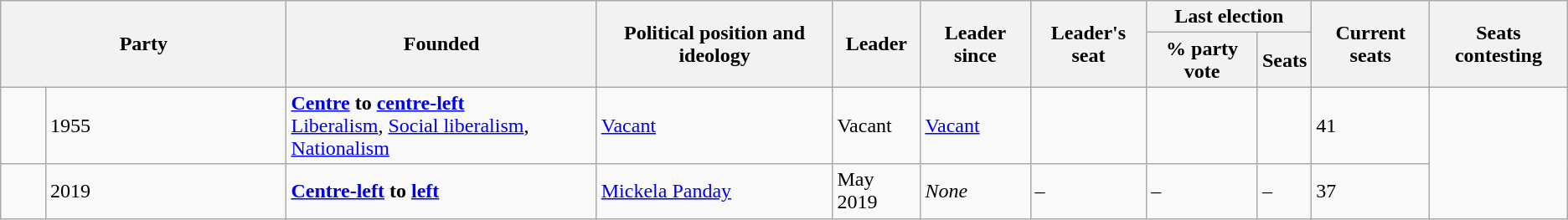<table class="wikitable sortable">
<tr>
<th colspan="2" rowspan="2" style="width:16em;">Party</th>
<th rowspan="2">Founded</th>
<th rowspan="2">Political position and ideology</th>
<th rowspan="2">Leader</th>
<th rowspan="2">Leader since</th>
<th rowspan="2">Leader's seat</th>
<th colspan="2">Last election</th>
<th rowspan="2">Current seats</th>
<th rowspan="2">Seats contesting</th>
</tr>
<tr>
<th>% party vote</th>
<th>Seats</th>
</tr>
<tr>
<td></td>
<td style="text-align:left;" scope="row">1955</td>
<td><a href='#'><strong>Centre</strong></a> <strong>to <a href='#'>centre-left</a></strong><br><a href='#'>Liberalism</a>, <a href='#'>Social liberalism</a>, <a href='#'>Nationalism</a></td>
<td><a href='#'>Vacant</a></td>
<td>Vacant</td>
<td><a href='#'>Vacant</a></td>
<td></td>
<td></td>
<td></td>
<td>41</td>
</tr>
<tr>
<td></td>
<td style="text-align:left;" scope="row">2019</td>
<td><strong><a href='#'>Centre-left</a> to <a href='#'>left</a></strong></td>
<td><a href='#'>Mickela Panday</a></td>
<td>May 2019</td>
<td><em>None</em></td>
<td>–</td>
<td>–</td>
<td>–</td>
<td>37</td>
</tr>
</table>
